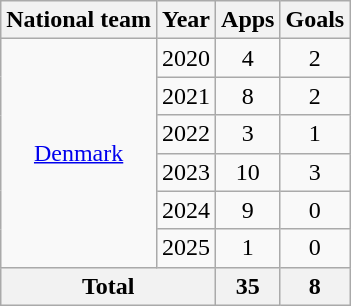<table class="wikitable" style="text-align:center">
<tr>
<th>National team</th>
<th>Year</th>
<th>Apps</th>
<th>Goals</th>
</tr>
<tr>
<td rowspan="6"><a href='#'>Denmark</a></td>
<td>2020</td>
<td>4</td>
<td>2</td>
</tr>
<tr>
<td>2021</td>
<td>8</td>
<td>2</td>
</tr>
<tr>
<td>2022</td>
<td>3</td>
<td>1</td>
</tr>
<tr>
<td>2023</td>
<td>10</td>
<td>3</td>
</tr>
<tr>
<td>2024</td>
<td>9</td>
<td>0</td>
</tr>
<tr>
<td>2025</td>
<td>1</td>
<td>0</td>
</tr>
<tr>
<th colspan="2">Total</th>
<th>35</th>
<th>8</th>
</tr>
</table>
